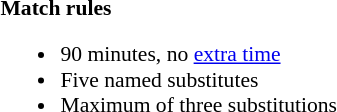<table width=100% style="font-size: 90%">
<tr>
<td width=50% valign=top><br><strong>Match rules</strong><ul><li>90 minutes, no <a href='#'>extra time</a></li><li>Five named substitutes</li><li>Maximum of three substitutions</li></ul></td>
</tr>
</table>
